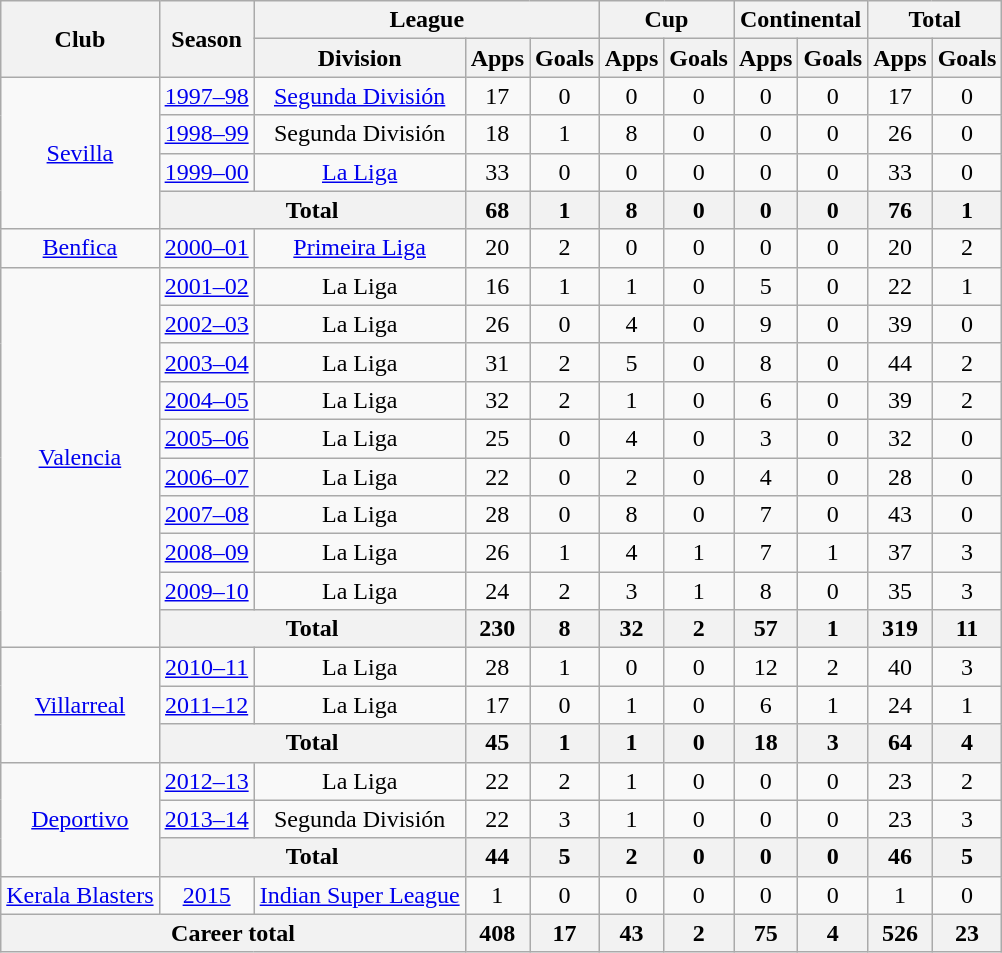<table class="wikitable" style="text-align:center">
<tr>
<th rowspan="2">Club</th>
<th rowspan="2">Season</th>
<th colspan="3">League</th>
<th colspan="2">Cup</th>
<th colspan="2">Continental</th>
<th colspan="2">Total</th>
</tr>
<tr>
<th>Division</th>
<th>Apps</th>
<th>Goals</th>
<th>Apps</th>
<th>Goals</th>
<th>Apps</th>
<th>Goals</th>
<th>Apps</th>
<th>Goals</th>
</tr>
<tr>
<td rowspan="4"><a href='#'>Sevilla</a></td>
<td><a href='#'>1997–98</a></td>
<td><a href='#'>Segunda División</a></td>
<td>17</td>
<td>0</td>
<td>0</td>
<td>0</td>
<td>0</td>
<td>0</td>
<td>17</td>
<td>0</td>
</tr>
<tr>
<td><a href='#'>1998–99</a></td>
<td>Segunda División</td>
<td>18</td>
<td>1</td>
<td>8</td>
<td>0</td>
<td>0</td>
<td>0</td>
<td>26</td>
<td>0</td>
</tr>
<tr>
<td><a href='#'>1999–00</a></td>
<td><a href='#'>La Liga</a></td>
<td>33</td>
<td>0</td>
<td>0</td>
<td>0</td>
<td>0</td>
<td>0</td>
<td>33</td>
<td>0</td>
</tr>
<tr>
<th colspan="2">Total</th>
<th>68</th>
<th>1</th>
<th>8</th>
<th>0</th>
<th>0</th>
<th>0</th>
<th>76</th>
<th>1</th>
</tr>
<tr>
<td><a href='#'>Benfica</a></td>
<td><a href='#'>2000–01</a></td>
<td><a href='#'>Primeira Liga</a></td>
<td>20</td>
<td>2</td>
<td>0</td>
<td>0</td>
<td>0</td>
<td>0</td>
<td>20</td>
<td>2</td>
</tr>
<tr>
<td rowspan="10"><a href='#'>Valencia</a></td>
<td><a href='#'>2001–02</a></td>
<td>La Liga</td>
<td>16</td>
<td>1</td>
<td>1</td>
<td>0</td>
<td>5</td>
<td>0</td>
<td>22</td>
<td>1</td>
</tr>
<tr>
<td><a href='#'>2002–03</a></td>
<td>La Liga</td>
<td>26</td>
<td>0</td>
<td>4</td>
<td>0</td>
<td>9</td>
<td>0</td>
<td>39</td>
<td>0</td>
</tr>
<tr>
<td><a href='#'>2003–04</a></td>
<td>La Liga</td>
<td>31</td>
<td>2</td>
<td>5</td>
<td>0</td>
<td>8</td>
<td>0</td>
<td>44</td>
<td>2</td>
</tr>
<tr>
<td><a href='#'>2004–05</a></td>
<td>La Liga</td>
<td>32</td>
<td>2</td>
<td>1</td>
<td>0</td>
<td>6</td>
<td>0</td>
<td>39</td>
<td>2</td>
</tr>
<tr>
<td><a href='#'>2005–06</a></td>
<td>La Liga</td>
<td>25</td>
<td>0</td>
<td>4</td>
<td>0</td>
<td>3</td>
<td>0</td>
<td>32</td>
<td>0</td>
</tr>
<tr>
<td><a href='#'>2006–07</a></td>
<td>La Liga</td>
<td>22</td>
<td>0</td>
<td>2</td>
<td>0</td>
<td>4</td>
<td>0</td>
<td>28</td>
<td>0</td>
</tr>
<tr>
<td><a href='#'>2007–08</a></td>
<td>La Liga</td>
<td>28</td>
<td>0</td>
<td>8</td>
<td>0</td>
<td>7</td>
<td>0</td>
<td>43</td>
<td>0</td>
</tr>
<tr>
<td><a href='#'>2008–09</a></td>
<td>La Liga</td>
<td>26</td>
<td>1</td>
<td>4</td>
<td>1</td>
<td>7</td>
<td>1</td>
<td>37</td>
<td>3</td>
</tr>
<tr>
<td><a href='#'>2009–10</a></td>
<td>La Liga</td>
<td>24</td>
<td>2</td>
<td>3</td>
<td>1</td>
<td>8</td>
<td>0</td>
<td>35</td>
<td>3</td>
</tr>
<tr>
<th colspan="2">Total</th>
<th>230</th>
<th>8</th>
<th>32</th>
<th>2</th>
<th>57</th>
<th>1</th>
<th>319</th>
<th>11</th>
</tr>
<tr>
<td rowspan="3"><a href='#'>Villarreal</a></td>
<td><a href='#'>2010–11</a></td>
<td>La Liga</td>
<td>28</td>
<td>1</td>
<td>0</td>
<td>0</td>
<td>12</td>
<td>2</td>
<td>40</td>
<td>3</td>
</tr>
<tr>
<td><a href='#'>2011–12</a></td>
<td>La Liga</td>
<td>17</td>
<td>0</td>
<td>1</td>
<td>0</td>
<td>6</td>
<td>1</td>
<td>24</td>
<td>1</td>
</tr>
<tr>
<th colspan="2">Total</th>
<th>45</th>
<th>1</th>
<th>1</th>
<th>0</th>
<th>18</th>
<th>3</th>
<th>64</th>
<th>4</th>
</tr>
<tr>
<td rowspan="3"><a href='#'>Deportivo</a></td>
<td><a href='#'>2012–13</a></td>
<td>La Liga</td>
<td>22</td>
<td>2</td>
<td>1</td>
<td>0</td>
<td>0</td>
<td>0</td>
<td>23</td>
<td>2</td>
</tr>
<tr>
<td><a href='#'>2013–14</a></td>
<td>Segunda División</td>
<td>22</td>
<td>3</td>
<td>1</td>
<td>0</td>
<td>0</td>
<td>0</td>
<td>23</td>
<td>3</td>
</tr>
<tr>
<th colspan="2">Total</th>
<th>44</th>
<th>5</th>
<th>2</th>
<th>0</th>
<th>0</th>
<th>0</th>
<th>46</th>
<th>5</th>
</tr>
<tr>
<td><a href='#'>Kerala Blasters</a></td>
<td><a href='#'>2015</a></td>
<td><a href='#'>Indian Super League</a></td>
<td>1</td>
<td>0</td>
<td>0</td>
<td>0</td>
<td>0</td>
<td>0</td>
<td>1</td>
<td>0</td>
</tr>
<tr>
<th colspan="3">Career total</th>
<th>408</th>
<th>17</th>
<th>43</th>
<th>2</th>
<th>75</th>
<th>4</th>
<th>526</th>
<th>23</th>
</tr>
</table>
